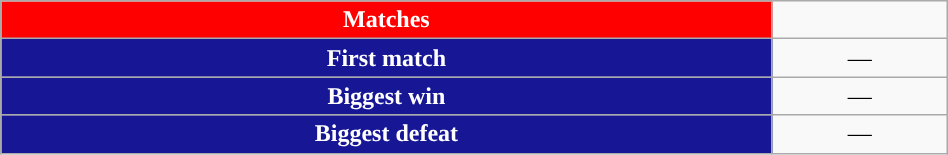<table class="wikitable collapsible" style="width:50%; text-align:center;">
<tr>
<th style="background:#ff0000; color:white; "><strong>Matches</strong></th>
</tr>
<tr>
<th style="background:#171796; color:white; ">First match</th>
<td>—</td>
</tr>
<tr>
<th style="background:#171796; color:white; ">Biggest win</th>
<td>—</td>
</tr>
<tr>
<th style="background:#171796; color:white; ">Biggest defeat</th>
<td>—</td>
</tr>
</table>
